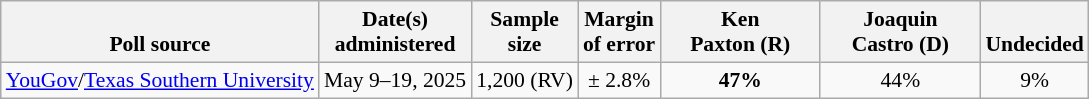<table class="wikitable" style="font-size:90%;text-align:center;">
<tr valign=bottom>
<th>Poll source</th>
<th>Date(s)<br>administered</th>
<th>Sample<br>size</th>
<th>Margin<br>of error</th>
<th style="width:100px;">Ken<br>Paxton (R)</th>
<th style="width:100px;">Joaquin<br>Castro (D)</th>
<th>Undecided</th>
</tr>
<tr>
<td style="text-align:left;"><a href='#'>YouGov</a>/<a href='#'>Texas Southern University</a></td>
<td>May 9–19, 2025</td>
<td>1,200 (RV)</td>
<td>± 2.8%</td>
<td><strong>47%</strong></td>
<td>44%</td>
<td>9%</td>
</tr>
</table>
